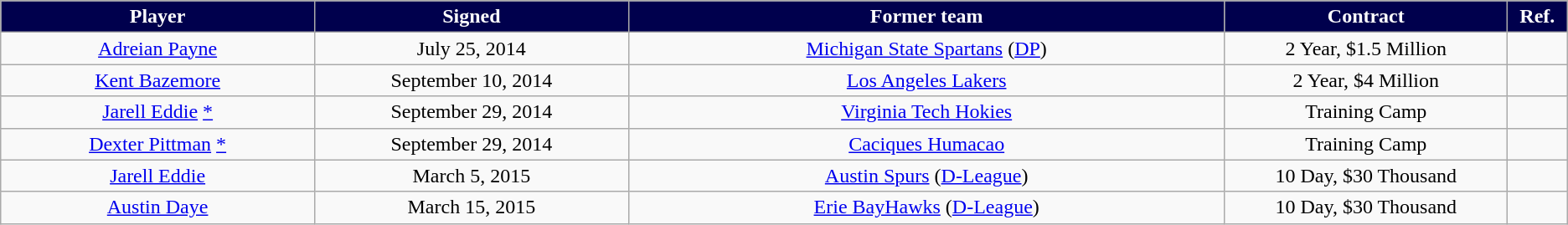<table class="wikitable sortable sortable" style="text-align: center">
<tr>
<th style="background:#00004d; color:white" width="10%">Player</th>
<th style="background:#00004d; color:white" width="10%">Signed</th>
<th style="background:#00004d; color:white" width="19%">Former team</th>
<th style="background:#00004d; color:white" width="9%">Contract</th>
<th style="background:#00004d; color:white" width="1%" class="unsortable">Ref.</th>
</tr>
<tr>
<td><a href='#'>Adreian Payne</a></td>
<td>July 25, 2014</td>
<td><a href='#'>Michigan State Spartans</a> (<a href='#'>DP</a>)</td>
<td>2 Year, $1.5 Million</td>
<td></td>
</tr>
<tr>
<td><a href='#'>Kent Bazemore</a></td>
<td>September 10, 2014</td>
<td><a href='#'>Los Angeles Lakers</a></td>
<td>2 Year, $4 Million</td>
<td></td>
</tr>
<tr>
<td><a href='#'>Jarell Eddie</a> <a href='#'>*</a></td>
<td>September 29, 2014</td>
<td><a href='#'>Virginia Tech Hokies</a></td>
<td>Training Camp</td>
<td></td>
</tr>
<tr>
<td><a href='#'>Dexter Pittman</a> <a href='#'>*</a></td>
<td>September 29, 2014</td>
<td> <a href='#'>Caciques Humacao</a></td>
<td>Training Camp</td>
<td></td>
</tr>
<tr>
<td><a href='#'>Jarell Eddie</a></td>
<td>March 5, 2015</td>
<td><a href='#'>Austin Spurs</a> (<a href='#'>D-League</a>)</td>
<td>10 Day, $30 Thousand</td>
<td></td>
</tr>
<tr>
<td><a href='#'>Austin Daye</a></td>
<td>March 15, 2015</td>
<td><a href='#'>Erie BayHawks</a> (<a href='#'>D-League</a>)</td>
<td>10 Day, $30 Thousand</td>
<td></td>
</tr>
</table>
